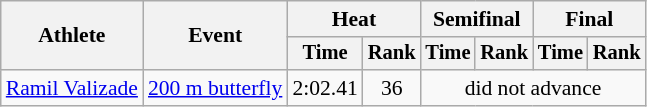<table class="wikitable" style="text-align:center; font-size:90%">
<tr>
<th rowspan="2">Athlete</th>
<th rowspan="2">Event</th>
<th colspan="2">Heat</th>
<th colspan="2">Semifinal</th>
<th colspan="2">Final</th>
</tr>
<tr style="font-size:95%">
<th>Time</th>
<th>Rank</th>
<th>Time</th>
<th>Rank</th>
<th>Time</th>
<th>Rank</th>
</tr>
<tr>
<td align=left><a href='#'>Ramil Valizade</a></td>
<td align=left><a href='#'>200 m butterfly</a></td>
<td>2:02.41</td>
<td>36</td>
<td colspan=4>did not advance</td>
</tr>
</table>
